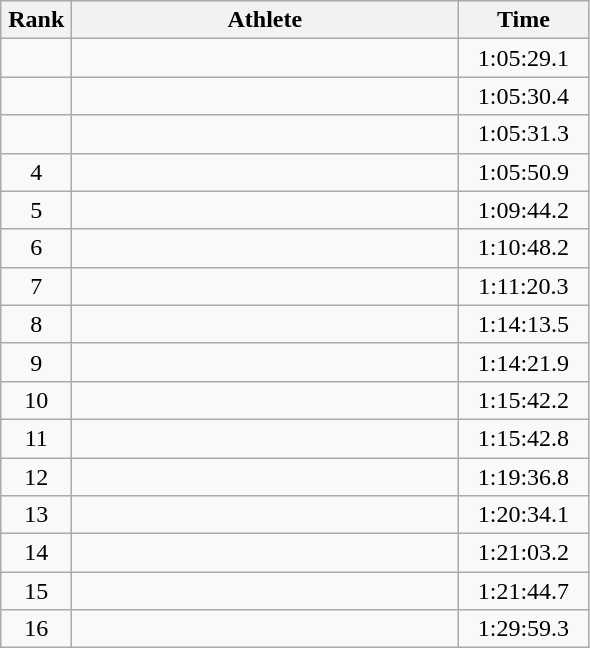<table class=wikitable style="text-align:center">
<tr>
<th width=40>Rank</th>
<th width=250>Athlete</th>
<th width=80>Time</th>
</tr>
<tr>
<td></td>
<td align=left></td>
<td>1:05:29.1</td>
</tr>
<tr>
<td></td>
<td align=left></td>
<td>1:05:30.4</td>
</tr>
<tr>
<td></td>
<td align=left></td>
<td>1:05:31.3</td>
</tr>
<tr>
<td>4</td>
<td align=left></td>
<td>1:05:50.9</td>
</tr>
<tr>
<td>5</td>
<td align=left></td>
<td>1:09:44.2</td>
</tr>
<tr>
<td>6</td>
<td align=left></td>
<td>1:10:48.2</td>
</tr>
<tr>
<td>7</td>
<td align=left></td>
<td>1:11:20.3</td>
</tr>
<tr>
<td>8</td>
<td align=left></td>
<td>1:14:13.5</td>
</tr>
<tr>
<td>9</td>
<td align=left></td>
<td>1:14:21.9</td>
</tr>
<tr>
<td>10</td>
<td align=left></td>
<td>1:15:42.2</td>
</tr>
<tr>
<td>11</td>
<td align=left></td>
<td>1:15:42.8</td>
</tr>
<tr>
<td>12</td>
<td align=left></td>
<td>1:19:36.8</td>
</tr>
<tr>
<td>13</td>
<td align=left></td>
<td>1:20:34.1</td>
</tr>
<tr>
<td>14</td>
<td align=left></td>
<td>1:21:03.2</td>
</tr>
<tr>
<td>15</td>
<td align=left></td>
<td>1:21:44.7</td>
</tr>
<tr>
<td>16</td>
<td align=left></td>
<td>1:29:59.3</td>
</tr>
</table>
